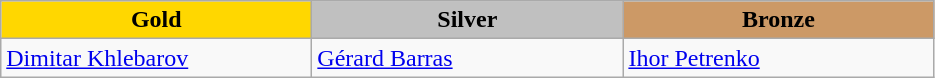<table class="wikitable" style="text-align:left">
<tr align="center">
<td width=200 bgcolor=gold><strong>Gold</strong></td>
<td width=200 bgcolor=silver><strong>Silver</strong></td>
<td width=200 bgcolor=CC9966><strong>Bronze</strong></td>
</tr>
<tr>
<td><a href='#'>Dimitar Khlebarov</a><br><em></em></td>
<td><a href='#'>Gérard Barras</a><br><em></em></td>
<td><a href='#'>Ihor Petrenko</a><br><em></em></td>
</tr>
</table>
